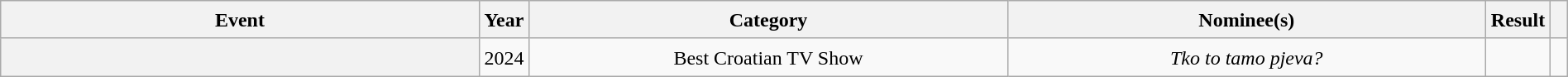<table class="wikitable sortable plainrowheaders" style="text-align:center; line-height:23px; width:100%;">
<tr>
<th class="unsortable" width=28%>Event</th>
<th width=01%>Year</th>
<th class="unsortable" width=28%>Category</th>
<th class="unsortable" width=28%>Nominee(s)</th>
<th class="unsortable" width=01%>Result</th>
<th class="unsortable" width=01%></th>
</tr>
<tr>
<th rowspan=3></th>
<td>2024</td>
<td>Best Croatian TV Show</td>
<td><em>Tko to tamo pjeva?</em></td>
<td></td>
<td></td>
</tr>
</table>
